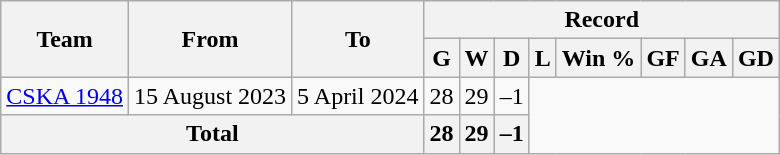<table class="wikitable" style="text-align: center">
<tr>
<th rowspan=2>Team</th>
<th rowspan=2>From</th>
<th rowspan=2>To</th>
<th colspan=8>Record</th>
</tr>
<tr>
<th>G</th>
<th>W</th>
<th>D</th>
<th>L</th>
<th>Win %</th>
<th>GF</th>
<th>GA</th>
<th>GD</th>
</tr>
<tr>
<td align=left><a href='#'>CSKA 1948</a></td>
<td align=left>15 August 2023</td>
<td align=left>5 April 2024<br></td>
<td align=centre>28</td>
<td align=centre>29</td>
<td align=centre>–1</td>
</tr>
<tr>
<th colspan=3>Total<br></th>
<th align=centre>28</th>
<th align=centre>29</th>
<th align=centre>–1</th>
</tr>
</table>
